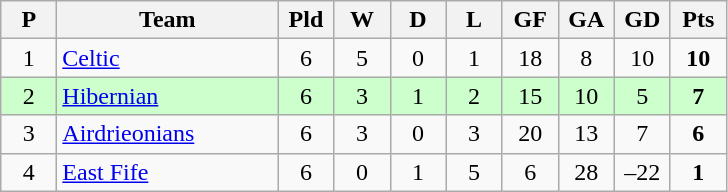<table class="wikitable" style="text-align: center;">
<tr>
<th width=30>P</th>
<th width=140>Team</th>
<th width=30>Pld</th>
<th width=30>W</th>
<th width=30>D</th>
<th width=30>L</th>
<th width=30>GF</th>
<th width=30>GA</th>
<th width=30>GD</th>
<th width=30>Pts</th>
</tr>
<tr>
<td>1</td>
<td align=left><a href='#'>Celtic</a></td>
<td>6</td>
<td>5</td>
<td>0</td>
<td>1</td>
<td>18</td>
<td>8</td>
<td>10</td>
<td><strong>10</strong></td>
</tr>
<tr style="background:#ccffcc;">
<td>2</td>
<td align=left><a href='#'>Hibernian</a></td>
<td>6</td>
<td>3</td>
<td>1</td>
<td>2</td>
<td>15</td>
<td>10</td>
<td>5</td>
<td><strong>7</strong></td>
</tr>
<tr>
<td>3</td>
<td align=left><a href='#'>Airdrieonians</a></td>
<td>6</td>
<td>3</td>
<td>0</td>
<td>3</td>
<td>20</td>
<td>13</td>
<td>7</td>
<td><strong>6</strong></td>
</tr>
<tr>
<td>4</td>
<td align=left><a href='#'>East Fife</a></td>
<td>6</td>
<td>0</td>
<td>1</td>
<td>5</td>
<td>6</td>
<td>28</td>
<td>–22</td>
<td><strong>1</strong></td>
</tr>
</table>
